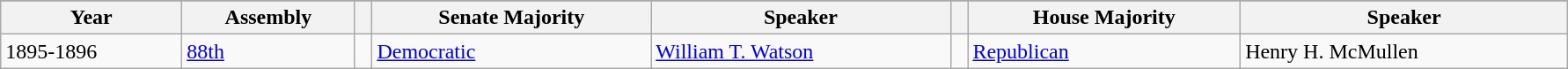<table class=wikitable style="width: 94%" style="text-align: center;" align="center">
<tr>
</tr>
<tr>
<th>Year</th>
<th>Assembly</th>
<th></th>
<th>Senate Majority</th>
<th>Speaker</th>
<th></th>
<th>House Majority</th>
<th>Speaker</th>
</tr>
<tr>
<td>1895-1896</td>
<td><a href='#'>88th</a></td>
<td></td>
<td><a href='#'>Democratic</a></td>
<td><a href='#'>William T. Watson</a></td>
<td></td>
<td><a href='#'>Republican</a></td>
<td>Henry H. McMullen</td>
</tr>
</table>
